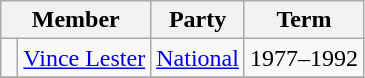<table class="wikitable">
<tr>
<th colspan="2">Member</th>
<th>Party</th>
<th>Term</th>
</tr>
<tr>
<td> </td>
<td><a href='#'>Vince Lester</a></td>
<td><a href='#'>National</a></td>
<td>1977–1992</td>
</tr>
<tr>
</tr>
</table>
